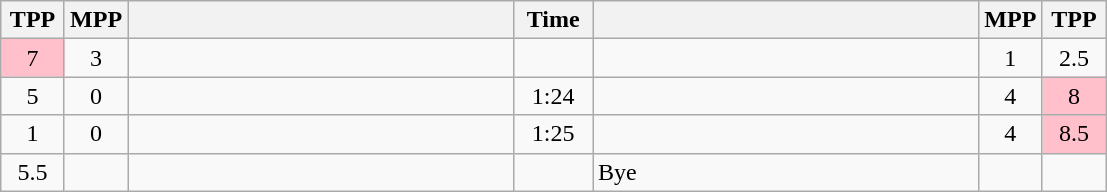<table class="wikitable" style="text-align: center;" |>
<tr>
<th width="35">TPP</th>
<th width="35">MPP</th>
<th width="250"></th>
<th width="45">Time</th>
<th width="250"></th>
<th width="35">MPP</th>
<th width="35">TPP</th>
</tr>
<tr>
<td bgcolor=pink>7</td>
<td>3</td>
<td style="text-align:left;"></td>
<td></td>
<td style="text-align:left;"><strong></strong></td>
<td>1</td>
<td>2.5</td>
</tr>
<tr>
<td>5</td>
<td>0</td>
<td style="text-align:left;"><strong></strong></td>
<td>1:24</td>
<td style="text-align:left;"></td>
<td>4</td>
<td bgcolor=pink>8</td>
</tr>
<tr>
<td>1</td>
<td>0</td>
<td style="text-align:left;"><strong></strong></td>
<td>1:25</td>
<td style="text-align:left;"></td>
<td>4</td>
<td bgcolor=pink>8.5</td>
</tr>
<tr>
<td>5.5</td>
<td></td>
<td style="text-align:left;"><strong></strong></td>
<td></td>
<td style="text-align:left;">Bye</td>
<td></td>
<td></td>
</tr>
</table>
